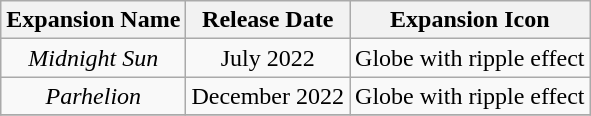<table class="wikitable" style="text-align:center">
<tr>
<th>Expansion Name</th>
<th>Release Date</th>
<th>Expansion Icon</th>
</tr>
<tr>
<td><em>Midnight Sun</em></td>
<td>July 2022</td>
<td>Globe with ripple effect</td>
</tr>
<tr>
<td><em>Parhelion</em></td>
<td>December 2022</td>
<td>Globe with ripple effect</td>
</tr>
<tr>
</tr>
</table>
